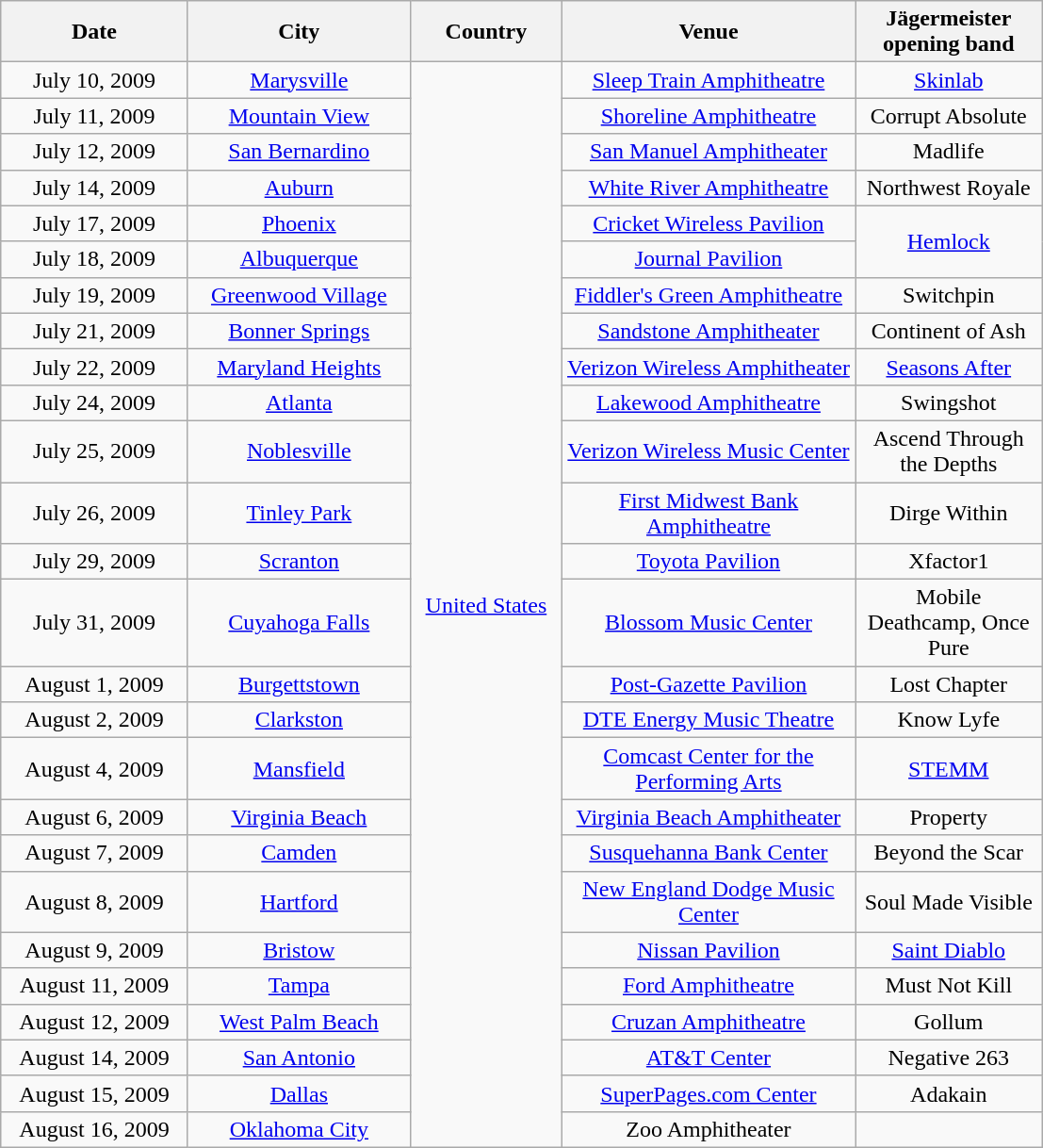<table class="wikitable" style="text-align:center;">
<tr>
<th width="125">Date</th>
<th width="150">City</th>
<th width="100">Country</th>
<th width="200">Venue</th>
<th width="125">Jägermeister opening band</th>
</tr>
<tr>
<td>July 10, 2009</td>
<td><a href='#'>Marysville</a></td>
<td rowspan="26"><a href='#'>United States</a></td>
<td><a href='#'>Sleep Train Amphitheatre</a></td>
<td><a href='#'>Skinlab</a></td>
</tr>
<tr>
<td>July 11, 2009</td>
<td><a href='#'>Mountain View</a></td>
<td><a href='#'>Shoreline Amphitheatre</a></td>
<td>Corrupt Absolute</td>
</tr>
<tr>
<td>July 12, 2009</td>
<td><a href='#'>San Bernardino</a></td>
<td><a href='#'>San Manuel Amphitheater</a></td>
<td>Madlife</td>
</tr>
<tr>
<td>July 14, 2009</td>
<td><a href='#'>Auburn</a></td>
<td><a href='#'>White River Amphitheatre</a></td>
<td>Northwest Royale</td>
</tr>
<tr>
<td>July 17, 2009</td>
<td><a href='#'>Phoenix</a></td>
<td><a href='#'>Cricket Wireless Pavilion</a></td>
<td rowspan="2"><a href='#'>Hemlock</a></td>
</tr>
<tr>
<td>July 18, 2009</td>
<td><a href='#'>Albuquerque</a></td>
<td><a href='#'>Journal Pavilion</a></td>
</tr>
<tr>
<td>July 19, 2009</td>
<td><a href='#'>Greenwood Village</a></td>
<td><a href='#'>Fiddler's Green Amphitheatre</a></td>
<td>Switchpin</td>
</tr>
<tr>
<td>July 21, 2009</td>
<td><a href='#'>Bonner Springs</a></td>
<td><a href='#'>Sandstone Amphitheater</a></td>
<td>Continent of Ash</td>
</tr>
<tr>
<td>July 22, 2009</td>
<td><a href='#'>Maryland Heights</a></td>
<td><a href='#'>Verizon Wireless Amphitheater</a></td>
<td><a href='#'>Seasons After</a></td>
</tr>
<tr>
<td>July 24, 2009</td>
<td><a href='#'>Atlanta</a></td>
<td><a href='#'>Lakewood Amphitheatre</a></td>
<td>Swingshot</td>
</tr>
<tr>
<td>July 25, 2009</td>
<td><a href='#'>Noblesville</a></td>
<td><a href='#'>Verizon Wireless Music Center</a></td>
<td>Ascend Through the Depths</td>
</tr>
<tr>
<td>July 26, 2009</td>
<td><a href='#'>Tinley Park</a></td>
<td><a href='#'>First Midwest Bank Amphitheatre</a></td>
<td>Dirge Within</td>
</tr>
<tr>
<td>July 29, 2009</td>
<td><a href='#'>Scranton</a></td>
<td><a href='#'>Toyota Pavilion</a></td>
<td>Xfactor1</td>
</tr>
<tr>
<td>July 31, 2009</td>
<td><a href='#'>Cuyahoga Falls</a></td>
<td><a href='#'>Blossom Music Center</a></td>
<td>Mobile Deathcamp, Once Pure</td>
</tr>
<tr>
<td>August 1, 2009</td>
<td><a href='#'>Burgettstown</a></td>
<td><a href='#'>Post-Gazette Pavilion</a></td>
<td>Lost Chapter</td>
</tr>
<tr>
<td>August 2, 2009</td>
<td><a href='#'>Clarkston</a></td>
<td><a href='#'>DTE Energy Music Theatre</a></td>
<td>Know Lyfe</td>
</tr>
<tr>
<td>August 4, 2009</td>
<td><a href='#'>Mansfield</a></td>
<td><a href='#'>Comcast Center for the Performing Arts</a></td>
<td><a href='#'>STEMM</a></td>
</tr>
<tr>
<td>August 6, 2009</td>
<td><a href='#'>Virginia Beach</a></td>
<td><a href='#'>Virginia Beach Amphitheater</a></td>
<td>Property</td>
</tr>
<tr>
<td>August 7, 2009</td>
<td><a href='#'>Camden</a></td>
<td><a href='#'>Susquehanna Bank Center</a></td>
<td>Beyond the Scar</td>
</tr>
<tr>
<td>August 8, 2009</td>
<td><a href='#'>Hartford</a></td>
<td><a href='#'>New England Dodge Music Center</a></td>
<td>Soul Made Visible</td>
</tr>
<tr>
<td>August 9, 2009</td>
<td><a href='#'>Bristow</a></td>
<td><a href='#'>Nissan Pavilion</a></td>
<td><a href='#'>Saint Diablo</a></td>
</tr>
<tr>
<td>August 11, 2009</td>
<td><a href='#'>Tampa</a></td>
<td><a href='#'>Ford Amphitheatre</a></td>
<td>Must Not Kill</td>
</tr>
<tr>
<td>August 12, 2009</td>
<td><a href='#'>West Palm Beach</a></td>
<td><a href='#'>Cruzan Amphitheatre</a></td>
<td>Gollum</td>
</tr>
<tr>
<td>August 14, 2009</td>
<td><a href='#'>San Antonio</a></td>
<td><a href='#'>AT&T Center</a></td>
<td>Negative 263</td>
</tr>
<tr>
<td>August 15, 2009</td>
<td><a href='#'>Dallas</a></td>
<td><a href='#'>SuperPages.com Center</a></td>
<td>Adakain</td>
</tr>
<tr>
<td>August 16, 2009</td>
<td><a href='#'>Oklahoma City</a></td>
<td>Zoo Amphitheater</td>
<td></td>
</tr>
</table>
